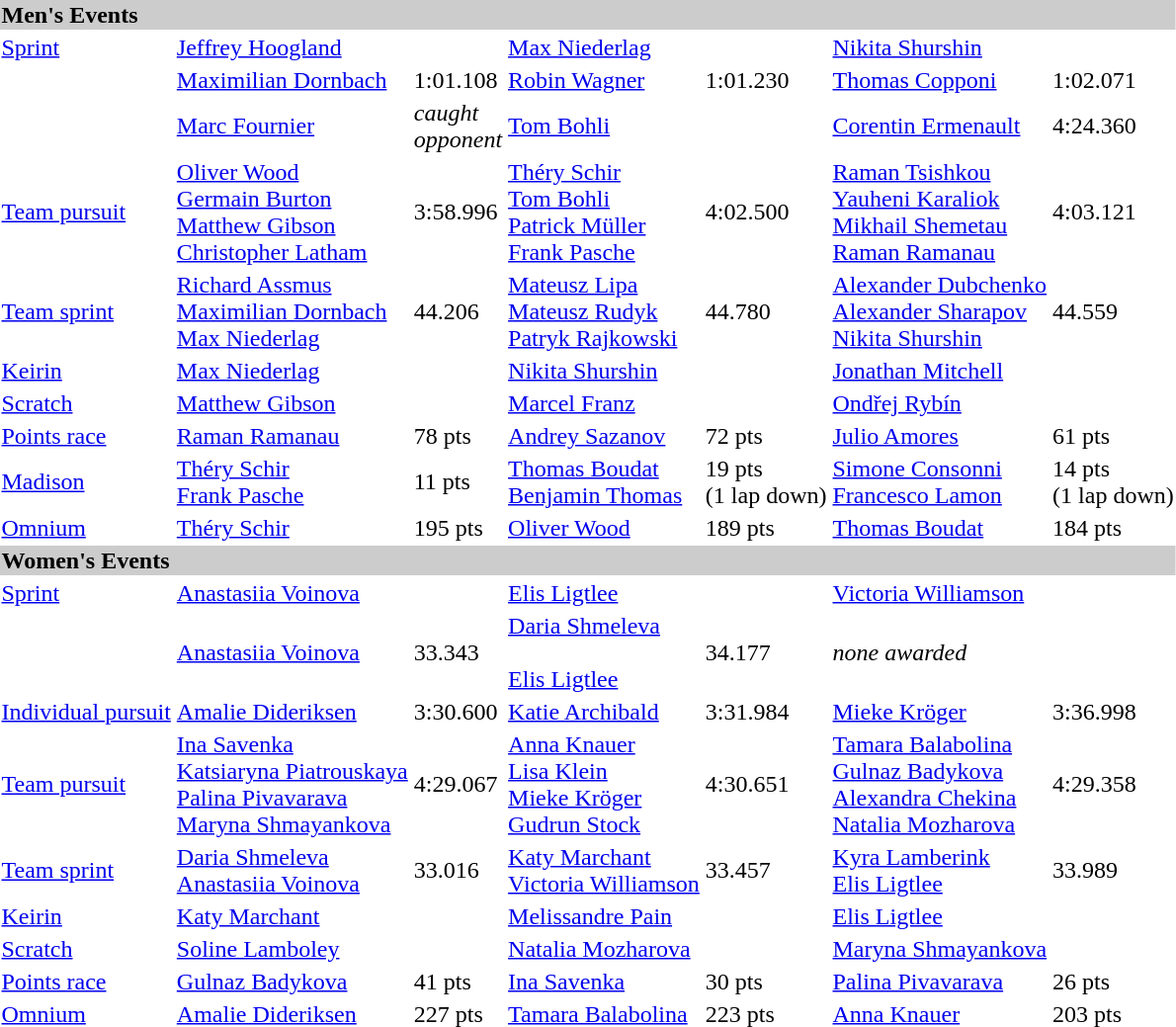<table>
<tr bgcolor="#cccccc">
<td colspan=7><strong>Men's Events</strong></td>
</tr>
<tr>
<td><a href='#'>Sprint</a></td>
<td><a href='#'>Jeffrey Hoogland</a><br><small></small></td>
<td></td>
<td><a href='#'>Max Niederlag</a><br><small></small></td>
<td></td>
<td><a href='#'>Nikita Shurshin</a><br><small></small></td>
<td></td>
</tr>
<tr>
<td></td>
<td><a href='#'>Maximilian Dornbach</a><br><small></small></td>
<td>1:01.108</td>
<td><a href='#'>Robin Wagner</a><br><small></small></td>
<td>1:01.230</td>
<td><a href='#'>Thomas Copponi</a><br><small></small></td>
<td>1:02.071</td>
</tr>
<tr>
<td></td>
<td><a href='#'>Marc Fournier</a><br><small></small></td>
<td><em>caught<br>opponent</em></td>
<td><a href='#'>Tom Bohli</a><br><small></small></td>
<td></td>
<td><a href='#'>Corentin Ermenault</a><br><small></small></td>
<td>4:24.360</td>
</tr>
<tr>
<td><a href='#'>Team pursuit</a></td>
<td><a href='#'>Oliver Wood</a><br><a href='#'>Germain Burton</a><br><a href='#'>Matthew Gibson</a><br><a href='#'>Christopher Latham</a><br><small></small></td>
<td>3:58.996</td>
<td><a href='#'>Théry Schir</a><br><a href='#'>Tom Bohli</a><br><a href='#'>Patrick Müller</a><br><a href='#'>Frank Pasche</a><br><small></small></td>
<td>4:02.500</td>
<td><a href='#'>Raman Tsishkou</a><br><a href='#'>Yauheni Karaliok</a><br><a href='#'>Mikhail Shemetau</a><br><a href='#'>Raman Ramanau</a><br><small></small></td>
<td>4:03.121</td>
</tr>
<tr>
<td><a href='#'>Team sprint</a></td>
<td><a href='#'>Richard Assmus</a><br><a href='#'>Maximilian Dornbach</a><br><a href='#'>Max Niederlag</a><br><small></small></td>
<td>44.206</td>
<td><a href='#'>Mateusz Lipa</a><br><a href='#'>Mateusz Rudyk</a><br><a href='#'>Patryk Rajkowski</a><br><small></small></td>
<td>44.780</td>
<td><a href='#'>Alexander Dubchenko</a><br><a href='#'>Alexander Sharapov</a><br><a href='#'>Nikita Shurshin</a><br><small></small></td>
<td>44.559</td>
</tr>
<tr>
<td><a href='#'>Keirin</a></td>
<td><a href='#'>Max Niederlag</a><br><small></small></td>
<td></td>
<td><a href='#'>Nikita Shurshin</a><br><small></small></td>
<td></td>
<td><a href='#'>Jonathan Mitchell</a><br><small></small></td>
<td></td>
</tr>
<tr>
<td><a href='#'>Scratch</a></td>
<td><a href='#'>Matthew Gibson</a><br><small></small></td>
<td></td>
<td><a href='#'>Marcel Franz</a><br><small></small></td>
<td></td>
<td><a href='#'>Ondřej Rybín</a><br><small></small></td>
<td></td>
</tr>
<tr>
<td><a href='#'>Points race</a></td>
<td><a href='#'>Raman Ramanau</a><br><small></small></td>
<td>78 pts</td>
<td><a href='#'>Andrey Sazanov</a><br><small></small></td>
<td>72 pts</td>
<td><a href='#'>Julio Amores</a><br><small></small></td>
<td>61 pts</td>
</tr>
<tr>
<td><a href='#'>Madison</a></td>
<td><a href='#'>Théry Schir</a><br><a href='#'>Frank Pasche</a><br><small></small></td>
<td>11 pts</td>
<td><a href='#'>Thomas Boudat</a><br><a href='#'>Benjamin Thomas</a><br><small></small></td>
<td>19 pts<br>(1 lap down)</td>
<td><a href='#'>Simone Consonni</a><br><a href='#'>Francesco Lamon</a><br><small></small></td>
<td>14 pts<br>(1 lap down)</td>
</tr>
<tr>
<td><a href='#'>Omnium</a></td>
<td><a href='#'>Théry Schir</a><br><small></small></td>
<td>195 pts</td>
<td><a href='#'>Oliver Wood</a><br><small></small></td>
<td>189 pts</td>
<td><a href='#'>Thomas Boudat</a><br><small></small></td>
<td>184 pts</td>
</tr>
<tr style="background:#ccc;">
<td colspan=7><strong>Women's Events</strong></td>
</tr>
<tr>
<td><a href='#'>Sprint</a></td>
<td><a href='#'>Anastasiia Voinova</a><br><small></small></td>
<td></td>
<td><a href='#'>Elis Ligtlee</a><br><small></small></td>
<td></td>
<td><a href='#'>Victoria Williamson</a><br><small></small></td>
<td></td>
</tr>
<tr>
<td></td>
<td><a href='#'>Anastasiia Voinova</a><br><small></small></td>
<td>33.343</td>
<td><a href='#'>Daria Shmeleva</a><br><small></small><br><a href='#'>Elis Ligtlee</a><br><small></small></td>
<td>34.177</td>
<td><em>none awarded</em></td>
<td></td>
</tr>
<tr>
<td><a href='#'>Individual pursuit</a></td>
<td><a href='#'>Amalie Dideriksen</a><br><small></small></td>
<td>3:30.600</td>
<td><a href='#'>Katie Archibald</a><br><small></small></td>
<td>3:31.984</td>
<td><a href='#'>Mieke Kröger</a><br><small></small></td>
<td>3:36.998</td>
</tr>
<tr>
<td><a href='#'>Team pursuit</a></td>
<td><a href='#'>Ina Savenka</a><br><a href='#'>Katsiaryna Piatrouskaya</a><br><a href='#'>Palina Pivavarava</a><br><a href='#'>Maryna Shmayankova</a><br><small></small></td>
<td>4:29.067</td>
<td><a href='#'>Anna Knauer</a><br><a href='#'>Lisa Klein</a><br><a href='#'>Mieke Kröger</a><br><a href='#'>Gudrun Stock</a><br><small></small></td>
<td>4:30.651</td>
<td><a href='#'>Tamara Balabolina</a><br><a href='#'>Gulnaz Badykova</a><br><a href='#'>Alexandra Chekina</a><br><a href='#'>Natalia Mozharova</a><br><small></small></td>
<td>4:29.358</td>
</tr>
<tr>
<td><a href='#'>Team sprint</a></td>
<td><a href='#'>Daria Shmeleva</a><br><a href='#'>Anastasiia Voinova</a><br><small></small></td>
<td>33.016</td>
<td><a href='#'>Katy Marchant</a><br><a href='#'>Victoria Williamson</a><br><small></small></td>
<td>33.457</td>
<td><a href='#'>Kyra Lamberink</a><br><a href='#'>Elis Ligtlee</a><br><small></small></td>
<td>33.989</td>
</tr>
<tr>
<td><a href='#'>Keirin</a></td>
<td><a href='#'>Katy Marchant</a><br><small></small></td>
<td></td>
<td><a href='#'>Melissandre Pain</a><br><small></small></td>
<td></td>
<td><a href='#'>Elis Ligtlee</a><br><small></small></td>
<td></td>
</tr>
<tr>
<td><a href='#'>Scratch</a></td>
<td><a href='#'>Soline Lamboley</a><br><small></small></td>
<td></td>
<td><a href='#'>Natalia Mozharova</a><br><small></small></td>
<td></td>
<td><a href='#'>Maryna Shmayankova</a><br><small></small></td>
<td></td>
</tr>
<tr>
<td><a href='#'>Points race</a></td>
<td><a href='#'>Gulnaz Badykova</a><br><small></small></td>
<td>41 pts</td>
<td><a href='#'>Ina Savenka</a><br><small></small></td>
<td>30 pts</td>
<td><a href='#'>Palina Pivavarava</a><br><small></small></td>
<td>26 pts</td>
</tr>
<tr>
<td><a href='#'>Omnium</a></td>
<td><a href='#'>Amalie Dideriksen</a><br><small></small></td>
<td>227 pts</td>
<td><a href='#'>Tamara Balabolina</a><br><small></small></td>
<td>223 pts</td>
<td><a href='#'>Anna Knauer</a><br><small></small></td>
<td>203 pts</td>
</tr>
</table>
